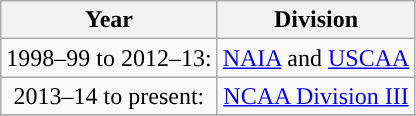<table class="wikitable sortable" style="text-align:center">
<tr>
<th>Year</th>
<th>Division</th>
</tr>
<tr>
<td>1998–99 to 2012–13:</td>
<td><a href='#'>NAIA</a> and <a href='#'>USCAA</a></td>
</tr>
<tr>
<td>2013–14 to present:</td>
<td><a href='#'>NCAA Division III</a></td>
</tr>
<tr>
</tr>
</table>
